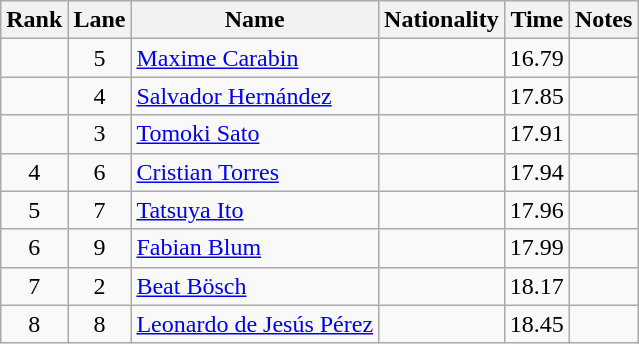<table class="wikitable sortable" style="text-align:center">
<tr>
<th>Rank</th>
<th>Lane</th>
<th>Name</th>
<th>Nationality</th>
<th>Time</th>
<th>Notes</th>
</tr>
<tr>
<td></td>
<td>5</td>
<td align="left"><a href='#'>Maxime Carabin</a></td>
<td align="left"></td>
<td>16.79</td>
<td></td>
</tr>
<tr>
<td></td>
<td>4</td>
<td align="left"><a href='#'>Salvador Hernández</a></td>
<td align="left"></td>
<td>17.85</td>
<td></td>
</tr>
<tr>
<td></td>
<td>3</td>
<td align="left"><a href='#'>Tomoki Sato</a></td>
<td align="left"></td>
<td>17.91</td>
<td></td>
</tr>
<tr>
<td>4</td>
<td>6</td>
<td align="left"><a href='#'>Cristian Torres</a></td>
<td align="left"></td>
<td>17.94</td>
<td></td>
</tr>
<tr>
<td>5</td>
<td>7</td>
<td align="left"><a href='#'>Tatsuya Ito</a></td>
<td align="left"></td>
<td>17.96</td>
<td></td>
</tr>
<tr>
<td>6</td>
<td>9</td>
<td align="left"><a href='#'>Fabian Blum</a></td>
<td align="left"></td>
<td>17.99</td>
<td></td>
</tr>
<tr>
<td>7</td>
<td>2</td>
<td align="left"><a href='#'>Beat Bösch</a></td>
<td align="left"></td>
<td>18.17</td>
<td></td>
</tr>
<tr>
<td>8</td>
<td>8</td>
<td align="left"><a href='#'>Leonardo de Jesús Pérez</a></td>
<td align="left"></td>
<td>18.45</td>
<td></td>
</tr>
</table>
